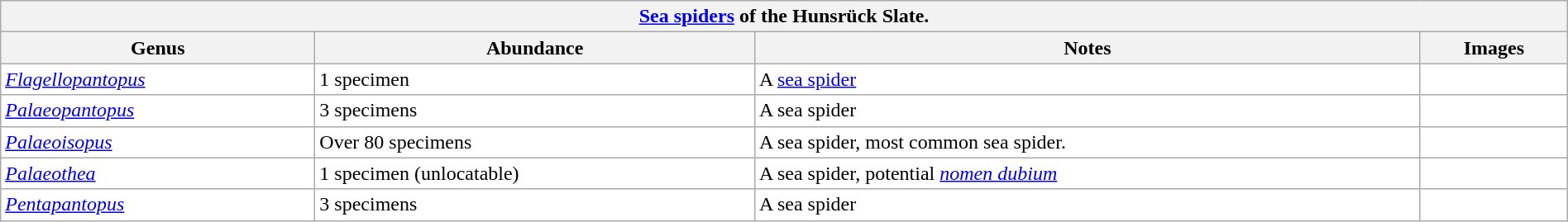<table class="wikitable sortable" style="background:white; width:100%;">
<tr>
<th colspan="5" align="center"><a href='#'>Sea spiders</a> of the Hunsrück Slate.</th>
</tr>
<tr>
<th>Genus</th>
<th>Abundance</th>
<th>Notes</th>
<th>Images</th>
</tr>
<tr>
<td><em><a href='#'>Flagellopantopus</a></em></td>
<td>1 specimen</td>
<td>A <a href='#'>sea spider</a></td>
<td></td>
</tr>
<tr>
<td><em><a href='#'>Palaeopantopus</a></em></td>
<td>3 specimens</td>
<td>A sea spider</td>
<td></td>
</tr>
<tr>
<td><em><a href='#'>Palaeoisopus</a></em></td>
<td>Over 80 specimens</td>
<td>A sea spider, most common sea spider.</td>
<td></td>
</tr>
<tr>
<td><em><a href='#'>Palaeothea</a></em></td>
<td>1 specimen (unlocatable)</td>
<td>A sea spider, potential <em><a href='#'>nomen dubium</a></em></td>
<td></td>
</tr>
<tr>
<td><em><a href='#'>Pentapantopus</a></em></td>
<td>3 specimens</td>
<td>A sea spider</td>
<td></td>
</tr>
</table>
